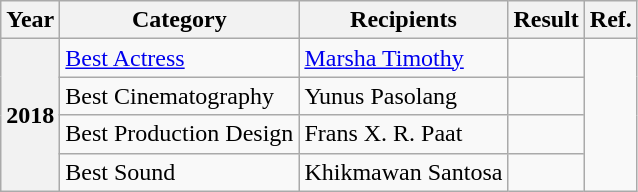<table class="wikitable plainrowheaders sortable">
<tr>
<th>Year</th>
<th>Category</th>
<th>Recipients</th>
<th>Result</th>
<th class="unsortable">Ref.</th>
</tr>
<tr>
<th rowspan="4">2018</th>
<td><a href='#'>Best Actress</a></td>
<td><a href='#'>Marsha Timothy</a></td>
<td></td>
<td rowspan="4" align="center"></td>
</tr>
<tr>
<td>Best Cinematography</td>
<td>Yunus Pasolang</td>
<td></td>
</tr>
<tr>
<td>Best Production Design</td>
<td>Frans X. R. Paat</td>
<td></td>
</tr>
<tr>
<td>Best Sound</td>
<td>Khikmawan Santosa</td>
<td></td>
</tr>
</table>
